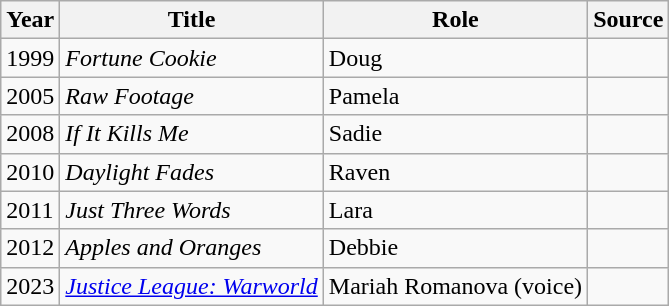<table class="wikitable plainrowheaders">
<tr>
<th scope="col">Year</th>
<th scope="col">Title</th>
<th scope="col">Role</th>
<th>Source</th>
</tr>
<tr>
<td scope="row">1999</td>
<td><em>Fortune Cookie</em></td>
<td>Doug</td>
<td></td>
</tr>
<tr>
<td scope="row">2005</td>
<td><em>Raw Footage</em></td>
<td>Pamela</td>
<td></td>
</tr>
<tr>
<td scope="row">2008</td>
<td><em>If It Kills Me</em></td>
<td>Sadie</td>
<td></td>
</tr>
<tr>
<td scope="row">2010</td>
<td><em>Daylight Fades</em></td>
<td>Raven</td>
<td></td>
</tr>
<tr>
<td scope="row">2011</td>
<td><em>Just Three Words</em></td>
<td>Lara</td>
<td></td>
</tr>
<tr>
<td scope="row">2012</td>
<td><em>Apples and Oranges</em></td>
<td>Debbie</td>
<td></td>
</tr>
<tr>
<td scope="row">2023</td>
<td><em><a href='#'>Justice League: Warworld</a></em></td>
<td>Mariah Romanova (voice)</td>
<td></td>
</tr>
</table>
